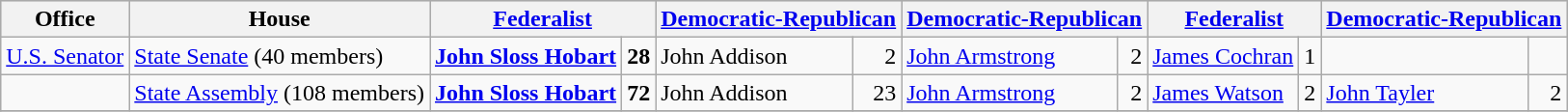<table class=wikitable>
<tr bgcolor=lightgrey>
<th>Office</th>
<th>House</th>
<th colspan="2"><a href='#'>Federalist</a></th>
<th colspan="2"><a href='#'>Democratic-Republican</a></th>
<th colspan="2"><a href='#'>Democratic-Republican</a></th>
<th colspan="2"><a href='#'>Federalist</a></th>
<th colspan="2"><a href='#'>Democratic-Republican</a></th>
</tr>
<tr>
<td><a href='#'>U.S. Senator</a></td>
<td><a href='#'>State Senate</a> (40 members)</td>
<td><strong><a href='#'>John Sloss Hobart</a></strong></td>
<td align="right"><strong>28</strong></td>
<td>John Addison</td>
<td align="right">2</td>
<td><a href='#'>John Armstrong</a></td>
<td align="right">2</td>
<td><a href='#'>James Cochran</a></td>
<td align="right">1</td>
<td></td>
<td></td>
</tr>
<tr>
<td></td>
<td><a href='#'>State Assembly</a> (108 members)</td>
<td><strong><a href='#'>John Sloss Hobart</a></strong></td>
<td align="right"><strong>72</strong></td>
<td>John Addison</td>
<td align="right">23</td>
<td><a href='#'>John Armstrong</a></td>
<td align="right">2</td>
<td><a href='#'>James Watson</a></td>
<td align="right">2</td>
<td><a href='#'>John Tayler</a></td>
<td align="right">2</td>
</tr>
<tr>
</tr>
</table>
